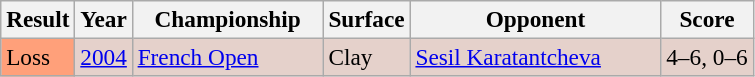<table class="sortable wikitable" style=font-size:97%>
<tr>
<th>Result</th>
<th>Year</th>
<th width=120>Championship</th>
<th>Surface</th>
<th width=160>Opponent</th>
<th class="unsortable">Score</th>
</tr>
<tr style="background:#e5d1cb;">
<td style="background:#ffa07a;">Loss</td>
<td><a href='#'>2004</a></td>
<td><a href='#'>French Open</a></td>
<td>Clay</td>
<td> <a href='#'>Sesil Karatantcheva</a></td>
<td>4–6, 0–6</td>
</tr>
</table>
